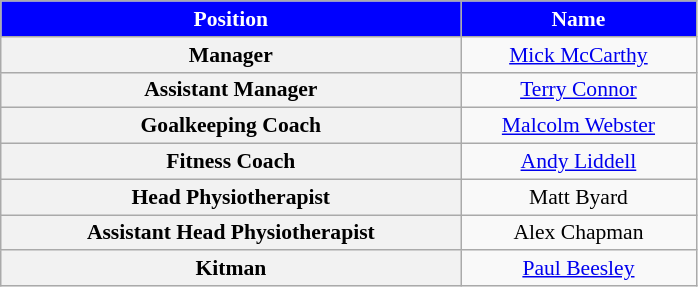<table class="wikitable"  style="text-align:center; font-size:90%; ">
<tr>
<th style="background:blue; color:white; width:300px;">Position</th>
<th style="background:blue; color:white; width:150px;">Name</th>
</tr>
<tr>
<th scope=row>Manager</th>
<td> <a href='#'>Mick McCarthy</a></td>
</tr>
<tr>
<th scope=row>Assistant Manager</th>
<td> <a href='#'>Terry Connor</a></td>
</tr>
<tr>
<th scope=row>Goalkeeping Coach</th>
<td> <a href='#'>Malcolm Webster</a></td>
</tr>
<tr>
<th scope=row>Fitness Coach</th>
<td> <a href='#'>Andy Liddell</a></td>
</tr>
<tr>
<th scope=row>Head Physiotherapist</th>
<td> Matt Byard</td>
</tr>
<tr>
<th scope=row>Assistant Head Physiotherapist</th>
<td> Alex Chapman</td>
</tr>
<tr>
<th scope=row>Kitman</th>
<td> <a href='#'>Paul Beesley</a></td>
</tr>
</table>
